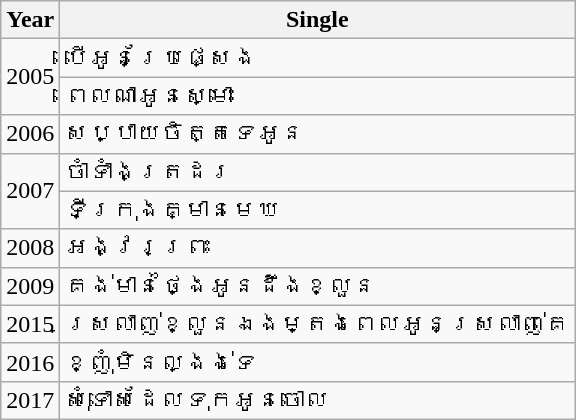<table class="wikitable">
<tr>
<th>Year</th>
<th>Single</th>
</tr>
<tr>
<td rowspan="2">2005</td>
<td>បើអូនប្រែផ្សេង</td>
</tr>
<tr>
<td>ពេលណាអូនស្មោះ</td>
</tr>
<tr>
<td>2006</td>
<td>សប្បាយចិត្តទេអូន</td>
</tr>
<tr>
<td rowspan="2">2007</td>
<td>ចាំទាំងត្រដរ</td>
</tr>
<tr>
<td>ទីក្រុងគ្មានមេឃ</td>
</tr>
<tr>
<td>2008</td>
<td>អង្វរព្រះ</td>
</tr>
<tr>
<td>2009</td>
<td>គង់មានថ្ងៃអូនដឹងខ្លួន</td>
</tr>
<tr>
<td>2015</td>
<td>ស្រលាញ់ខ្លួនឯងម្តងពេលអូនស្រលាញ់គេ</td>
</tr>
<tr>
<td>2016</td>
<td>ខ្ញុំមិនល្ងង់ទេ</td>
</tr>
<tr>
<td>2017</td>
<td>សុំទោសដែលទុកអូនចោល</td>
</tr>
</table>
